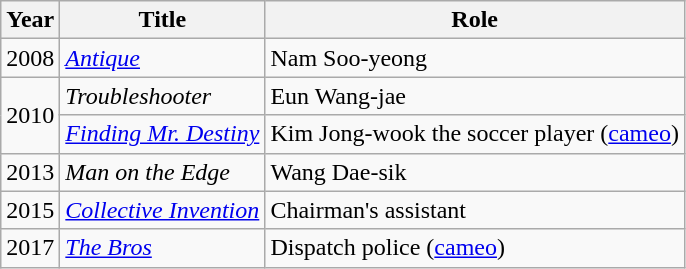<table class="wikitable sortable">
<tr>
<th>Year</th>
<th>Title</th>
<th>Role</th>
</tr>
<tr>
<td>2008</td>
<td><em><a href='#'>Antique</a></em></td>
<td>Nam Soo-yeong</td>
</tr>
<tr>
<td rowspan=2>2010</td>
<td><em>Troubleshooter</em></td>
<td>Eun Wang-jae</td>
</tr>
<tr>
<td><em><a href='#'>Finding Mr. Destiny</a></em></td>
<td>Kim Jong-wook the soccer player (<a href='#'>cameo</a>)</td>
</tr>
<tr>
<td>2013</td>
<td><em>Man on the Edge</em></td>
<td>Wang Dae-sik</td>
</tr>
<tr>
<td>2015</td>
<td><em><a href='#'>Collective Invention</a></em></td>
<td>Chairman's assistant</td>
</tr>
<tr>
<td>2017</td>
<td><em><a href='#'>The Bros</a></em></td>
<td>Dispatch police (<a href='#'>cameo</a>)</td>
</tr>
</table>
